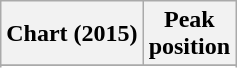<table class="wikitable sortable plainrowheaders">
<tr>
<th>Chart (2015)</th>
<th>Peak<br>position</th>
</tr>
<tr>
</tr>
<tr>
</tr>
</table>
